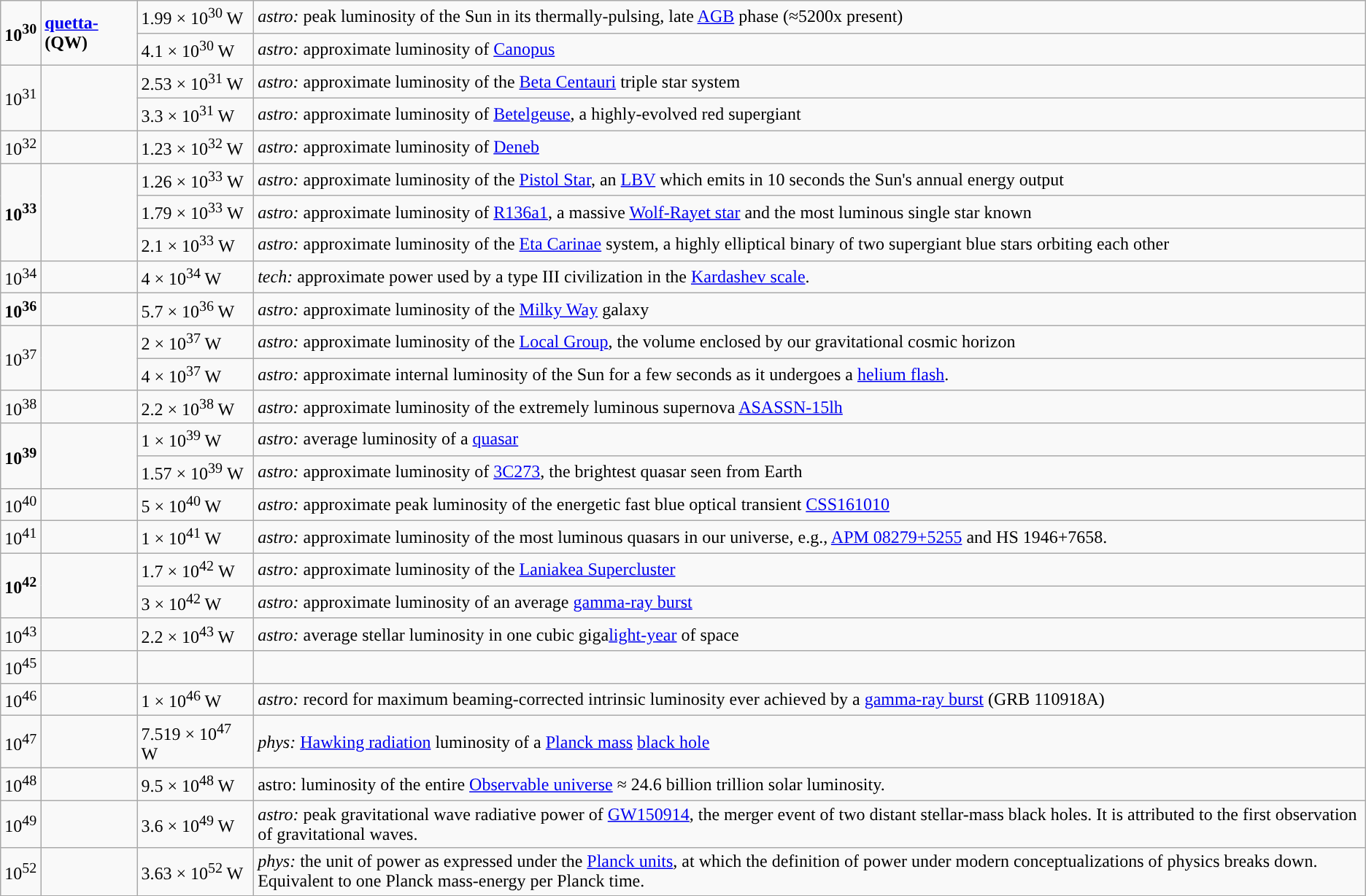<table class="wikitable">
<tr>
<td rowspan="2"><strong>10<sup>30</sup></strong></td>
<td rowspan="2"><strong><a href='#'>quetta-</a> (QW)</strong></td>
<td>1.99 × 10<sup>30</sup> W</td>
<td><em>astro:</em> peak luminosity of the Sun in its thermally-pulsing, late <a href='#'>AGB</a> phase (≈5200x present)</td>
</tr>
<tr>
<td>4.1 × 10<sup>30</sup> W</td>
<td><em>astro:</em> approximate luminosity of <a href='#'>Canopus</a></td>
</tr>
<tr>
<td rowspan="2">10<sup>31</sup></td>
<td rowspan="2"></td>
<td>2.53 × 10<sup>31</sup> W</td>
<td><em>astro:</em> approximate luminosity of the <a href='#'>Beta Centauri</a> triple star system</td>
</tr>
<tr>
<td>3.3 × 10<sup>31</sup> W</td>
<td><em>astro:</em> approximate luminosity of <a href='#'>Betelgeuse</a>, a highly-evolved red supergiant</td>
</tr>
<tr>
<td>10<sup>32</sup></td>
<td></td>
<td>1.23 × 10<sup>32</sup> W</td>
<td><em>astro:</em> approximate luminosity of <a href='#'>Deneb</a></td>
</tr>
<tr>
<td rowspan="3"><strong>10<sup>33</sup></strong></td>
<td rowspan="3"></td>
<td>1.26 × 10<sup>33</sup> W</td>
<td><em>astro:</em> approximate luminosity of the <a href='#'>Pistol Star</a>, an <a href='#'>LBV</a> which emits in 10 seconds the Sun's annual energy output</td>
</tr>
<tr>
<td>1.79 × 10<sup>33</sup> W</td>
<td><em>astro:</em> approximate luminosity of <a href='#'>R136a1</a>, a massive <a href='#'>Wolf-Rayet star</a> and the most luminous single star known</td>
</tr>
<tr>
<td>2.1 × 10<sup>33</sup> W</td>
<td><em>astro:</em> approximate luminosity of the <a href='#'>Eta Carinae</a> system, a highly elliptical binary of two supergiant blue stars orbiting each other</td>
</tr>
<tr>
<td>10<sup>34</sup></td>
<td></td>
<td>4 × 10<sup>34</sup> W</td>
<td><em>tech:</em> approximate power used by a type III civilization in the <a href='#'>Kardashev scale</a>.</td>
</tr>
<tr>
<td><strong>10<sup>36</sup></strong></td>
<td></td>
<td>5.7 × 10<sup>36</sup> W</td>
<td><em>astro:</em> approximate luminosity of the <a href='#'>Milky Way</a> galaxy</td>
</tr>
<tr>
<td rowspan="2">10<sup>37</sup></td>
<td rowspan="2"></td>
<td>2 × 10<sup>37</sup> W</td>
<td><em>astro:</em> approximate luminosity of the <a href='#'>Local Group</a>, the volume enclosed by our gravitational cosmic horizon</td>
</tr>
<tr>
<td>4 × 10<sup>37</sup> W</td>
<td><em>astro:</em> approximate internal luminosity of the Sun for a few seconds as it undergoes a <a href='#'>helium flash</a>.</td>
</tr>
<tr>
<td>10<sup>38</sup></td>
<td></td>
<td>2.2 × 10<sup>38</sup> W</td>
<td><em>astro:</em> approximate luminosity of the extremely luminous supernova <a href='#'>ASASSN-15lh</a></td>
</tr>
<tr>
<td rowspan="2"><strong>10<sup>39</sup></strong></td>
<td rowspan="2"></td>
<td>1 × 10<sup>39</sup> W</td>
<td><em>astro:</em> average luminosity of a <a href='#'>quasar</a></td>
</tr>
<tr>
<td>1.57 × 10<sup>39</sup> W</td>
<td><em>astro:</em> approximate luminosity of <a href='#'>3C273</a>, the brightest quasar seen from Earth</td>
</tr>
<tr>
<td>10<sup>40</sup></td>
<td></td>
<td>5 × 10<sup>40</sup> W</td>
<td><em>astro:</em> approximate peak luminosity of the energetic fast blue optical transient <a href='#'>CSS161010</a></td>
</tr>
<tr>
<td>10<sup>41</sup></td>
<td></td>
<td>1 × 10<sup>41</sup> W</td>
<td><em>astro:</em> approximate luminosity of the most luminous quasars in our universe, e.g., <a href='#'>APM 08279+5255</a> and HS 1946+7658.</td>
</tr>
<tr>
<td rowspan=2><strong>10<sup>42</sup></strong></td>
<td rowspan=2></td>
<td>1.7 × 10<sup>42</sup> W</td>
<td><em>astro:</em> approximate luminosity of the <a href='#'>Laniakea Supercluster</a></td>
</tr>
<tr>
<td>3 × 10<sup>42</sup> W</td>
<td><em>astro:</em> approximate luminosity of an average <a href='#'>gamma-ray burst</a></td>
</tr>
<tr>
<td>10<sup>43</sup></td>
<td></td>
<td>2.2 × 10<sup>43</sup> W</td>
<td><em>astro:</em> average stellar luminosity in one cubic giga<a href='#'>light-year</a> of space</td>
</tr>
<tr>
<td>10<sup>45</sup></td>
<td></td>
<td></td>
<td></td>
</tr>
<tr>
<td>10<sup>46</sup></td>
<td></td>
<td>1 × 10<sup>46</sup> W</td>
<td><em>astro:</em> record for maximum beaming-corrected intrinsic luminosity ever achieved by a <a href='#'>gamma-ray burst</a> (GRB 110918A)</td>
</tr>
<tr>
<td>10<sup>47</sup></td>
<td></td>
<td>7.519 × 10<sup>47</sup> W</td>
<td><em>phys:</em> <a href='#'>Hawking radiation</a> luminosity of a <a href='#'>Planck mass</a> <a href='#'>black hole</a></td>
</tr>
<tr>
<td>10<sup>48</sup></td>
<td></td>
<td>9.5 × 10<sup>48</sup> W</td>
<td>astro: luminosity of the entire <a href='#'>Observable universe</a> ≈ 24.6 billion trillion solar luminosity.</td>
</tr>
<tr>
<td>10<sup>49</sup></td>
<td></td>
<td>3.6 × 10<sup>49</sup> W</td>
<td><em>astro:</em> peak gravitational wave radiative power of <a href='#'>GW150914</a>, the merger event of two distant stellar-mass black holes. It is attributed to the first observation of gravitational waves.</td>
</tr>
<tr>
<td>10<sup>52</sup></td>
<td></td>
<td>3.63 × 10<sup>52</sup> W</td>
<td><em>phys:</em> the unit of power as expressed under the <a href='#'>Planck units</a>, at which the definition of power under modern conceptualizations of physics breaks down. Equivalent to one Planck mass-energy per Planck time.</td>
</tr>
</table>
